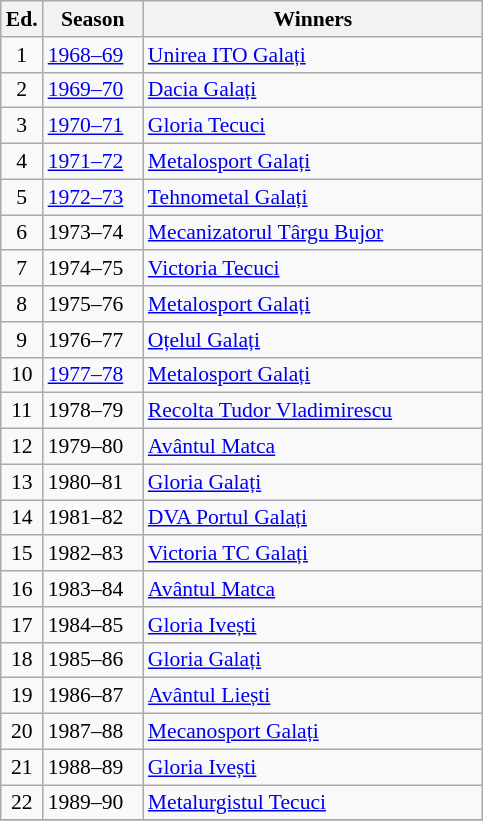<table class="wikitable" style="font-size:90%">
<tr>
<th><abbr>Ed.</abbr></th>
<th width="60">Season</th>
<th width="220">Winners</th>
</tr>
<tr>
<td align=center>1</td>
<td><a href='#'>1968–69</a></td>
<td><a href='#'>Unirea ITO Galați</a></td>
</tr>
<tr>
<td align=center>2</td>
<td><a href='#'>1969–70</a></td>
<td><a href='#'>Dacia Galați</a></td>
</tr>
<tr>
<td align=center>3</td>
<td><a href='#'>1970–71</a></td>
<td><a href='#'>Gloria Tecuci</a></td>
</tr>
<tr>
<td align=center>4</td>
<td><a href='#'>1971–72</a></td>
<td><a href='#'>Metalosport Galați</a></td>
</tr>
<tr>
<td align=center>5</td>
<td><a href='#'>1972–73</a></td>
<td><a href='#'>Tehnometal Galați</a></td>
</tr>
<tr>
<td align=center>6</td>
<td>1973–74</td>
<td><a href='#'>Mecanizatorul Târgu Bujor</a></td>
</tr>
<tr>
<td align=center>7</td>
<td>1974–75</td>
<td><a href='#'>Victoria Tecuci</a></td>
</tr>
<tr>
<td align=center>8</td>
<td>1975–76</td>
<td><a href='#'>Metalosport Galați</a></td>
</tr>
<tr>
<td align=center>9</td>
<td>1976–77</td>
<td><a href='#'>Oțelul Galați</a></td>
</tr>
<tr>
<td align=center>10</td>
<td><a href='#'>1977–78</a></td>
<td><a href='#'>Metalosport Galați</a></td>
</tr>
<tr>
<td align=center>11</td>
<td>1978–79</td>
<td><a href='#'>Recolta Tudor Vladimirescu</a></td>
</tr>
<tr>
<td align=center>12</td>
<td>1979–80</td>
<td><a href='#'>Avântul Matca</a></td>
</tr>
<tr>
<td align=center>13</td>
<td>1980–81</td>
<td><a href='#'>Gloria Galați</a></td>
</tr>
<tr>
<td align=center>14</td>
<td>1981–82</td>
<td><a href='#'>DVA Portul Galați</a></td>
</tr>
<tr>
<td align=center>15</td>
<td>1982–83</td>
<td><a href='#'>Victoria TC Galați</a></td>
</tr>
<tr>
<td align=center>16</td>
<td>1983–84</td>
<td><a href='#'>Avântul Matca</a></td>
</tr>
<tr>
<td align=center>17</td>
<td>1984–85</td>
<td><a href='#'>Gloria Ivești</a></td>
</tr>
<tr>
<td align=center>18</td>
<td>1985–86</td>
<td><a href='#'>Gloria Galați</a></td>
</tr>
<tr>
<td align=center>19</td>
<td>1986–87</td>
<td><a href='#'>Avântul Liești</a></td>
</tr>
<tr>
<td align=center>20</td>
<td>1987–88</td>
<td><a href='#'>Mecanosport Galați</a></td>
</tr>
<tr>
<td align=center>21</td>
<td>1988–89</td>
<td><a href='#'>Gloria Ivești</a></td>
</tr>
<tr>
<td align=center>22</td>
<td>1989–90</td>
<td><a href='#'>Metalurgistul Tecuci</a></td>
</tr>
<tr>
</tr>
</table>
